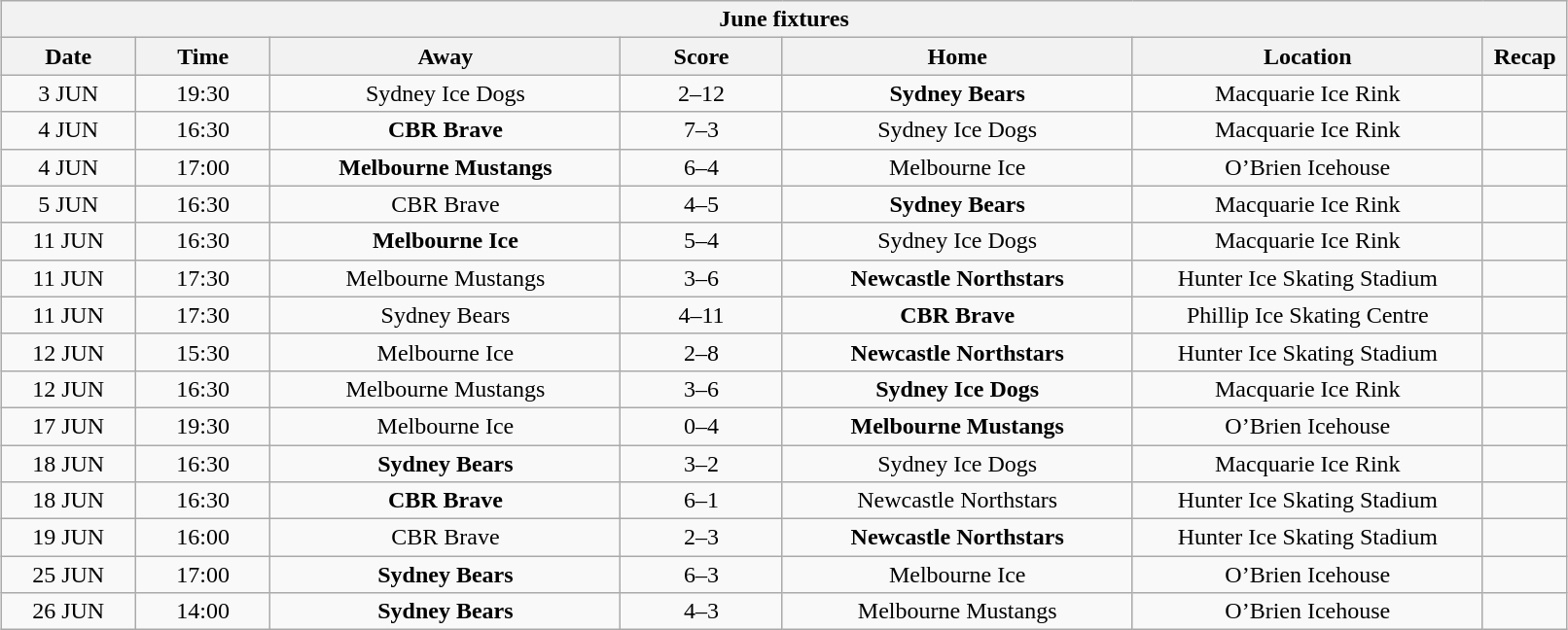<table class="wikitable collapsible" width="85%" style="margin: 1em auto 1em auto">
<tr>
<th colspan="7">June fixtures</th>
</tr>
<tr>
<th width="5%">Date</th>
<th width="5%">Time</th>
<th width="13%">Away</th>
<th width="6%">Score</th>
<th width="13%">Home</th>
<th width="13%">Location</th>
<th width="1%">Recap</th>
</tr>
<tr align="center">
<td>3 JUN</td>
<td>19:30</td>
<td>Sydney Ice Dogs</td>
<td>2–12</td>
<td><strong>Sydney Bears</strong></td>
<td>Macquarie Ice Rink</td>
<td></td>
</tr>
<tr align="center">
<td>4 JUN</td>
<td>16:30</td>
<td><strong>CBR Brave</strong></td>
<td>7–3</td>
<td>Sydney Ice Dogs</td>
<td>Macquarie Ice Rink</td>
<td></td>
</tr>
<tr align="center">
<td>4 JUN</td>
<td>17:00</td>
<td><strong>Melbourne Mustangs</strong></td>
<td>6–4</td>
<td>Melbourne Ice</td>
<td>O’Brien Icehouse</td>
<td></td>
</tr>
<tr align="center">
<td>5 JUN</td>
<td>16:30</td>
<td>CBR Brave</td>
<td>4–5</td>
<td><strong>Sydney Bears</strong></td>
<td>Macquarie Ice Rink</td>
<td></td>
</tr>
<tr align="center">
<td>11 JUN</td>
<td>16:30</td>
<td><strong>Melbourne Ice</strong></td>
<td>5–4</td>
<td>Sydney Ice Dogs</td>
<td>Macquarie Ice Rink</td>
<td></td>
</tr>
<tr align="center">
<td>11 JUN</td>
<td>17:30</td>
<td>Melbourne Mustangs</td>
<td>3–6</td>
<td><strong>Newcastle Northstars</strong></td>
<td>Hunter Ice Skating Stadium</td>
<td></td>
</tr>
<tr align="center">
<td>11 JUN</td>
<td>17:30</td>
<td>Sydney Bears</td>
<td>4–11</td>
<td><strong>CBR Brave</strong></td>
<td>Phillip Ice Skating Centre</td>
<td></td>
</tr>
<tr align="center">
<td>12 JUN</td>
<td>15:30</td>
<td>Melbourne Ice</td>
<td>2–8</td>
<td><strong>Newcastle Northstars</strong></td>
<td>Hunter Ice Skating Stadium</td>
<td></td>
</tr>
<tr align="center">
<td>12 JUN</td>
<td>16:30</td>
<td>Melbourne Mustangs</td>
<td>3–6</td>
<td><strong>Sydney Ice Dogs</strong></td>
<td>Macquarie Ice Rink</td>
<td></td>
</tr>
<tr align="center">
<td>17 JUN</td>
<td>19:30</td>
<td>Melbourne Ice</td>
<td>0–4</td>
<td><strong>Melbourne Mustangs</strong></td>
<td>O’Brien Icehouse</td>
<td></td>
</tr>
<tr align="center">
<td>18 JUN</td>
<td>16:30</td>
<td><strong>Sydney Bears</strong></td>
<td>3–2</td>
<td>Sydney Ice Dogs</td>
<td>Macquarie Ice Rink</td>
<td></td>
</tr>
<tr align="center">
<td>18 JUN</td>
<td>16:30</td>
<td><strong>CBR Brave</strong></td>
<td>6–1</td>
<td>Newcastle Northstars</td>
<td>Hunter Ice Skating Stadium</td>
<td></td>
</tr>
<tr align="center">
<td>19 JUN</td>
<td>16:00</td>
<td>CBR Brave</td>
<td>2–3</td>
<td><strong>Newcastle Northstars</strong></td>
<td>Hunter Ice Skating Stadium</td>
<td></td>
</tr>
<tr align="center">
<td>25 JUN</td>
<td>17:00</td>
<td><strong>Sydney Bears</strong></td>
<td>6–3</td>
<td>Melbourne Ice</td>
<td>O’Brien Icehouse</td>
<td></td>
</tr>
<tr align="center">
<td>26 JUN</td>
<td>14:00</td>
<td><strong>Sydney Bears</strong></td>
<td>4–3</td>
<td>Melbourne Mustangs</td>
<td>O’Brien Icehouse</td>
<td></td>
</tr>
</table>
